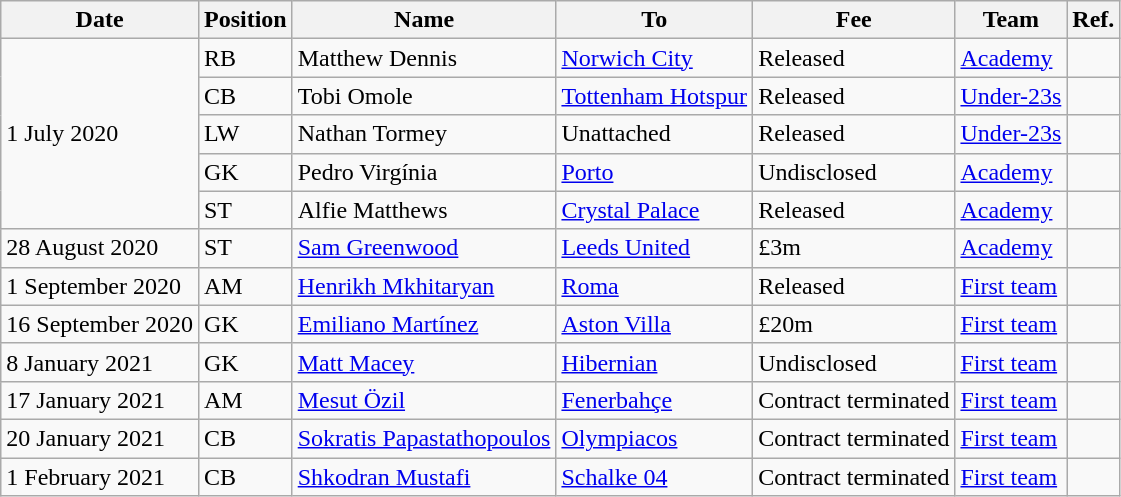<table class="wikitable">
<tr>
<th>Date</th>
<th>Position</th>
<th>Name</th>
<th>To</th>
<th>Fee</th>
<th>Team</th>
<th>Ref.</th>
</tr>
<tr>
<td rowspan=5>1 July 2020</td>
<td>RB</td>
<td> Matthew Dennis</td>
<td> <a href='#'>Norwich City</a></td>
<td>Released</td>
<td><a href='#'>Academy</a></td>
<td></td>
</tr>
<tr>
<td>CB</td>
<td> Tobi Omole</td>
<td> <a href='#'>Tottenham Hotspur</a></td>
<td>Released</td>
<td><a href='#'>Under-23s</a></td>
<td></td>
</tr>
<tr>
<td>LW</td>
<td> Nathan Tormey</td>
<td>Unattached</td>
<td>Released</td>
<td><a href='#'>Under-23s</a></td>
<td></td>
</tr>
<tr>
<td>GK</td>
<td> Pedro Virgínia</td>
<td> <a href='#'>Porto</a></td>
<td>Undisclosed</td>
<td><a href='#'>Academy</a></td>
<td></td>
</tr>
<tr>
<td>ST</td>
<td> Alfie Matthews</td>
<td> <a href='#'>Crystal Palace</a></td>
<td>Released</td>
<td><a href='#'>Academy</a></td>
<td></td>
</tr>
<tr>
<td>28 August 2020</td>
<td>ST</td>
<td> <a href='#'>Sam Greenwood</a></td>
<td> <a href='#'>Leeds United</a></td>
<td>£3m</td>
<td><a href='#'>Academy</a></td>
<td></td>
</tr>
<tr>
<td>1 September 2020</td>
<td>AM</td>
<td> <a href='#'>Henrikh Mkhitaryan</a></td>
<td> <a href='#'>Roma</a></td>
<td>Released</td>
<td><a href='#'>First team</a></td>
<td></td>
</tr>
<tr>
<td>16 September 2020</td>
<td>GK</td>
<td> <a href='#'>Emiliano Martínez</a></td>
<td> <a href='#'>Aston Villa</a></td>
<td>£20m</td>
<td><a href='#'>First team</a></td>
<td></td>
</tr>
<tr>
<td>8 January 2021</td>
<td>GK</td>
<td> <a href='#'>Matt Macey</a></td>
<td> <a href='#'>Hibernian</a></td>
<td>Undisclosed</td>
<td><a href='#'>First team</a></td>
<td></td>
</tr>
<tr>
<td>17 January 2021</td>
<td>AM</td>
<td> <a href='#'>Mesut Özil</a></td>
<td> <a href='#'>Fenerbahçe</a></td>
<td>Contract terminated</td>
<td><a href='#'>First team</a></td>
<td></td>
</tr>
<tr>
<td>20 January 2021</td>
<td>CB</td>
<td> <a href='#'>Sokratis Papastathopoulos</a></td>
<td> <a href='#'>Olympiacos</a></td>
<td>Contract terminated</td>
<td><a href='#'>First team</a></td>
<td></td>
</tr>
<tr>
<td>1 February 2021</td>
<td>CB</td>
<td> <a href='#'>Shkodran Mustafi</a></td>
<td> <a href='#'>Schalke 04</a></td>
<td>Contract terminated</td>
<td><a href='#'>First team</a></td>
<td></td>
</tr>
</table>
